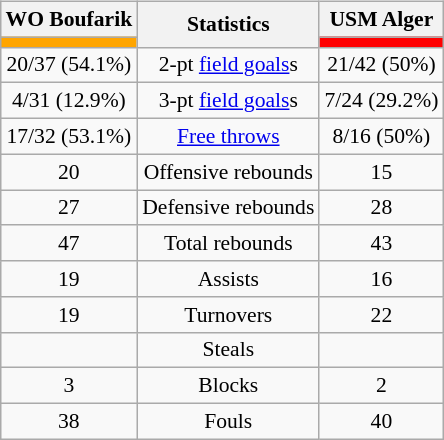<table style="width:100%;">
<tr>
<td valign=top align=right width=33%><br>













</td>
<td style="vertical-align:top; align:center; width:33%;"><br><table style="width:100%;">
<tr>
<td style="width=50%;"></td>
<td></td>
<td style="width=50%;"></td>
</tr>
</table>
<table class="wikitable" style="font-size:90%; text-align:center; margin:auto;" align=center>
<tr>
<th>WO Boufarik</th>
<th rowspan=2>Statistics</th>
<th>USM Alger</th>
</tr>
<tr>
<td style="background:orange;"></td>
<td style="background:red;"></td>
</tr>
<tr>
<td>20/37 (54.1%)</td>
<td>2-pt <a href='#'>field goals</a>s</td>
<td>21/42 (50%)</td>
</tr>
<tr>
<td>4/31 (12.9%)</td>
<td>3-pt <a href='#'>field goals</a>s</td>
<td>7/24 (29.2%)</td>
</tr>
<tr>
<td>17/32 (53.1%)</td>
<td><a href='#'>Free throws</a></td>
<td>8/16 (50%)</td>
</tr>
<tr>
<td>20</td>
<td>Offensive rebounds</td>
<td>15</td>
</tr>
<tr>
<td>27</td>
<td>Defensive rebounds</td>
<td>28</td>
</tr>
<tr>
<td>47</td>
<td>Total rebounds</td>
<td>43</td>
</tr>
<tr>
<td>19</td>
<td>Assists</td>
<td>16</td>
</tr>
<tr>
<td>19</td>
<td>Turnovers</td>
<td>22</td>
</tr>
<tr>
<td></td>
<td>Steals</td>
<td></td>
</tr>
<tr>
<td>3</td>
<td>Blocks</td>
<td>2</td>
</tr>
<tr>
<td>38</td>
<td>Fouls</td>
<td>40</td>
</tr>
</table>
<br><table class=wikitable style="text-align:center; margin:auto">
<tr>
</tr>
</table>
</td>
<td style="vertical-align:top; align:left; width:33%;"><br>













</td>
</tr>
</table>
